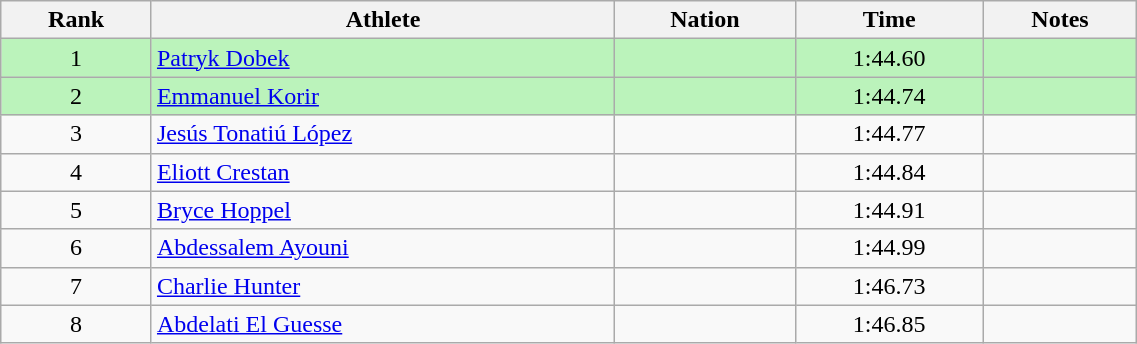<table class="wikitable sortable" style="text-align:center;width: 60%;">
<tr>
<th>Rank</th>
<th>Athlete</th>
<th>Nation</th>
<th>Time</th>
<th>Notes</th>
</tr>
<tr bgcolor=#bbf3bb>
<td>1</td>
<td align="left"><a href='#'>Patryk Dobek</a></td>
<td align="left"></td>
<td>1:44.60</td>
<td></td>
</tr>
<tr bgcolor=#bbf3bb>
<td>2</td>
<td align="left"><a href='#'>Emmanuel Korir</a></td>
<td align="left"></td>
<td>1:44.74</td>
<td></td>
</tr>
<tr>
<td>3</td>
<td align="left"><a href='#'>Jesús Tonatiú López</a></td>
<td align="left"></td>
<td>1:44.77</td>
<td></td>
</tr>
<tr>
<td>4</td>
<td align="left"><a href='#'>Eliott Crestan</a></td>
<td align="left"></td>
<td>1:44.84</td>
<td></td>
</tr>
<tr>
<td>5</td>
<td align="left"><a href='#'>Bryce Hoppel</a></td>
<td align="left"></td>
<td>1:44.91</td>
<td></td>
</tr>
<tr>
<td>6</td>
<td align="left"><a href='#'>Abdessalem Ayouni</a></td>
<td align="left"></td>
<td>1:44.99</td>
<td></td>
</tr>
<tr>
<td>7</td>
<td align="left"><a href='#'>Charlie Hunter</a></td>
<td align="left"></td>
<td>1:46.73</td>
<td></td>
</tr>
<tr>
<td>8</td>
<td align="left"><a href='#'>Abdelati El Guesse</a></td>
<td align="left"></td>
<td>1:46.85</td>
<td></td>
</tr>
</table>
